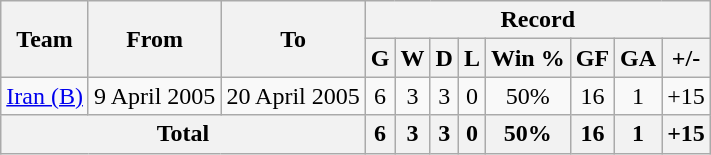<table class="wikitable" style="text-align: center">
<tr>
<th rowspan="2">Team</th>
<th rowspan="2">From</th>
<th rowspan="2">To</th>
<th colspan="8">Record</th>
</tr>
<tr>
<th>G</th>
<th>W</th>
<th>D</th>
<th>L</th>
<th>Win %</th>
<th>GF</th>
<th>GA</th>
<th>+/-</th>
</tr>
<tr>
<td><a href='#'>Iran (B)</a></td>
<td align="left">9 April 2005</td>
<td align="left">20 April 2005</td>
<td>6</td>
<td>3</td>
<td>3</td>
<td>0</td>
<td>50%</td>
<td>16</td>
<td>1</td>
<td>+15</td>
</tr>
<tr>
<th colspan="3">Total</th>
<th>6</th>
<th>3</th>
<th>3</th>
<th>0</th>
<th>50%</th>
<th>16</th>
<th>1</th>
<th>+15</th>
</tr>
</table>
